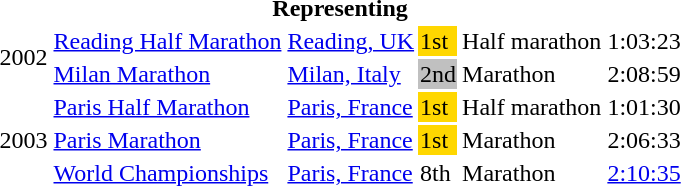<table>
<tr>
<th colspan="6">Representing </th>
</tr>
<tr>
<td rowspan=2>2002</td>
<td><a href='#'>Reading Half Marathon</a></td>
<td><a href='#'>Reading, UK</a></td>
<td bgcolor="gold">1st</td>
<td>Half marathon</td>
<td>1:03:23</td>
</tr>
<tr>
<td><a href='#'>Milan Marathon</a></td>
<td><a href='#'>Milan, Italy</a></td>
<td bgcolor="silver">2nd</td>
<td>Marathon</td>
<td>2:08:59</td>
</tr>
<tr>
<td rowspan=3>2003</td>
<td><a href='#'>Paris Half Marathon</a></td>
<td><a href='#'>Paris, France</a></td>
<td bgcolor="gold">1st</td>
<td>Half marathon</td>
<td>1:01:30</td>
</tr>
<tr>
<td><a href='#'>Paris Marathon</a></td>
<td><a href='#'>Paris, France</a></td>
<td bgcolor="gold">1st</td>
<td>Marathon</td>
<td>2:06:33</td>
</tr>
<tr>
<td><a href='#'>World Championships</a></td>
<td><a href='#'>Paris, France</a></td>
<td>8th</td>
<td>Marathon</td>
<td><a href='#'>2:10:35</a></td>
</tr>
</table>
